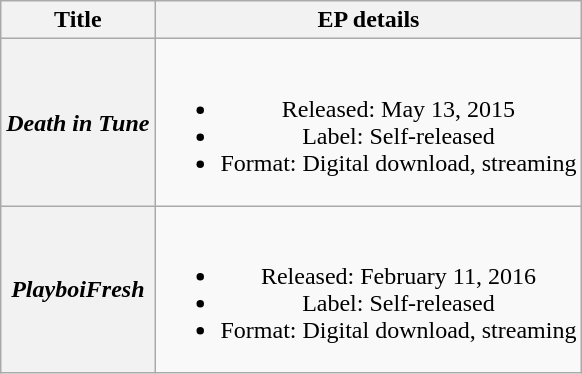<table class="wikitable plainrowheaders" style="text-align:center;">
<tr>
<th>Title</th>
<th>EP details</th>
</tr>
<tr>
<th scope="row"><em>Death in Tune</em></th>
<td><br><ul><li>Released: May 13, 2015</li><li>Label: Self-released</li><li>Format: Digital download, streaming</li></ul></td>
</tr>
<tr>
<th scope="row"><em>PlayboiFresh</em><br></th>
<td><br><ul><li>Released: February 11, 2016</li><li>Label: Self-released</li><li>Format: Digital download, streaming</li></ul></td>
</tr>
</table>
